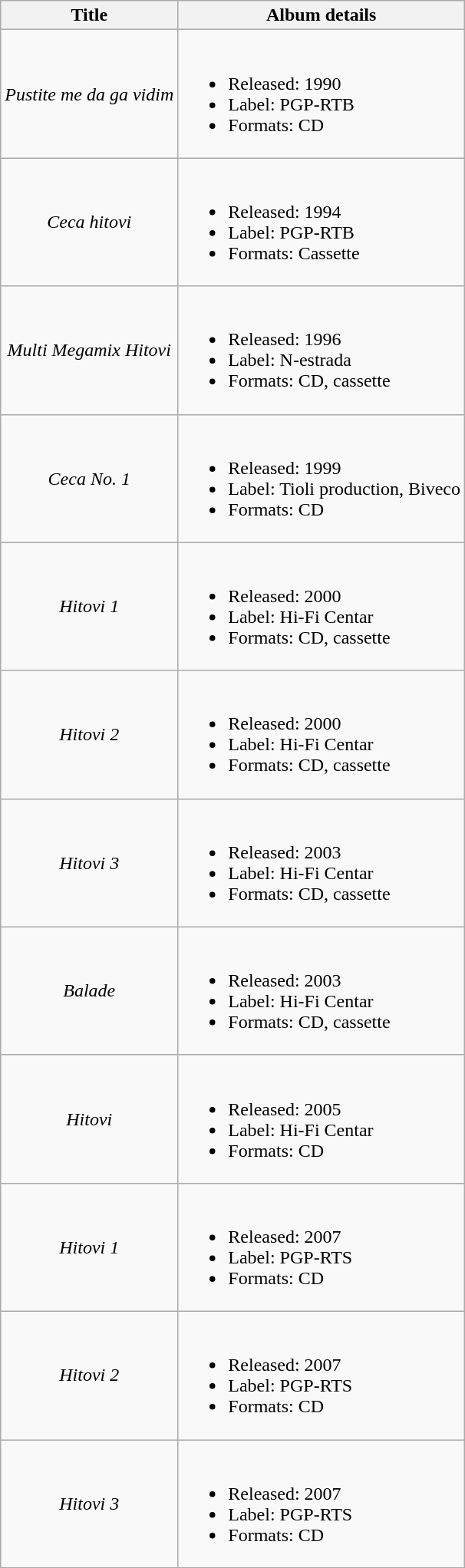<table class="wikitable" style=text-align:center;>
<tr>
<th scope="col">Title</th>
<th scope="col">Album details</th>
</tr>
<tr>
<td><em>Pustite me da ga vidim</em></td>
<td align=left><br><ul><li>Released: 1990</li><li>Label: PGP-RTB</li><li>Formats: CD</li></ul></td>
</tr>
<tr>
<td><em>Ceca hitovi</em></td>
<td align=left><br><ul><li>Released: 1994</li><li>Label: PGP-RTB</li><li>Formats: Cassette</li></ul></td>
</tr>
<tr>
<td><em>Multi Megamix Hitovi</em></td>
<td align=left><br><ul><li>Released: 1996</li><li>Label: N-estrada</li><li>Formats: CD, cassette</li></ul></td>
</tr>
<tr>
<td><em>Ceca No. 1</em></td>
<td align=left><br><ul><li>Released: 1999</li><li>Label: Tioli production, Biveco</li><li>Formats: CD</li></ul></td>
</tr>
<tr>
<td><em>Hitovi 1</em></td>
<td align=left><br><ul><li>Released: 2000</li><li>Label: Hi-Fi Centar</li><li>Formats: CD, cassette</li></ul></td>
</tr>
<tr>
<td><em>Hitovi 2</em></td>
<td align=left><br><ul><li>Released: 2000</li><li>Label: Hi-Fi Centar</li><li>Formats: CD, cassette</li></ul></td>
</tr>
<tr>
<td><em>Hitovi 3</em></td>
<td align=left><br><ul><li>Released: 2003</li><li>Label: Hi-Fi Centar</li><li>Formats: CD, cassette</li></ul></td>
</tr>
<tr>
<td><em>Balade</em></td>
<td align=left><br><ul><li>Released: 2003</li><li>Label: Hi-Fi Centar</li><li>Formats: CD, cassette</li></ul></td>
</tr>
<tr>
<td><em>Hitovi</em></td>
<td align=left><br><ul><li>Released: 2005</li><li>Label: Hi-Fi Centar</li><li>Formats: CD</li></ul></td>
</tr>
<tr>
<td><em>Hitovi 1</em></td>
<td align=left><br><ul><li>Released: 2007</li><li>Label: PGP-RTS</li><li>Formats: CD</li></ul></td>
</tr>
<tr>
<td><em>Hitovi 2</em></td>
<td align=left><br><ul><li>Released: 2007</li><li>Label: PGP-RTS</li><li>Formats: CD</li></ul></td>
</tr>
<tr>
<td><em>Hitovi 3</em></td>
<td align=left><br><ul><li>Released: 2007</li><li>Label: PGP-RTS</li><li>Formats: CD</li></ul></td>
</tr>
<tr>
</tr>
</table>
